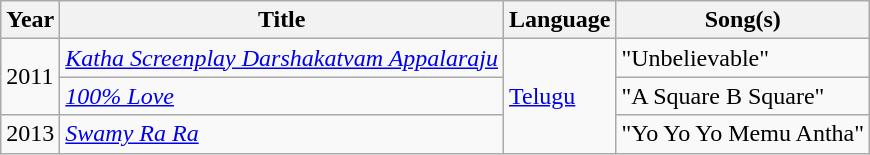<table class="wikitable sortable">
<tr>
<th>Year</th>
<th>Title</th>
<th>Language</th>
<th>Song(s)</th>
</tr>
<tr>
<td rowspan=2>2011</td>
<td><em><a href='#'>Katha Screenplay Darshakatvam Appalaraju</a></em></td>
<td rowspan=3><a href='#'>Telugu</a></td>
<td>"Unbelievable"</td>
</tr>
<tr>
<td><em><a href='#'>100% Love</a></em></td>
<td>"A Square B Square"</td>
</tr>
<tr>
<td>2013</td>
<td><em><a href='#'>Swamy Ra Ra</a></em></td>
<td>"Yo Yo Yo Memu Antha"</td>
</tr>
</table>
